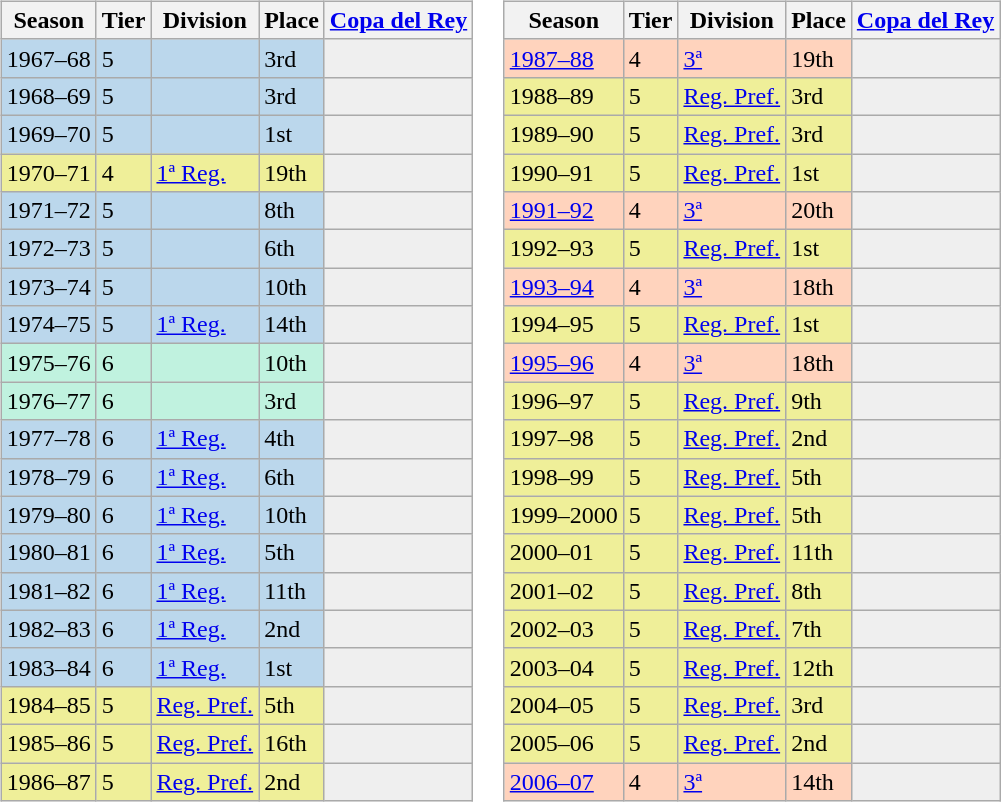<table>
<tr>
<td valign="top" width=0%><br><table class="wikitable">
<tr style="background:#f0f6fa;">
<th>Season</th>
<th>Tier</th>
<th>Division</th>
<th>Place</th>
<th><a href='#'>Copa del Rey</a></th>
</tr>
<tr>
<td style="background:#BBD7EC;">1967–68</td>
<td style="background:#BBD7EC;">5</td>
<td style="background:#BBD7EC;"></td>
<td style="background:#BBD7EC;">3rd</td>
<th style="background:#efefef;"></th>
</tr>
<tr>
<td style="background:#BBD7EC;">1968–69</td>
<td style="background:#BBD7EC;">5</td>
<td style="background:#BBD7EC;"></td>
<td style="background:#BBD7EC;">3rd</td>
<th style="background:#efefef;"></th>
</tr>
<tr>
<td style="background:#BBD7EC;">1969–70</td>
<td style="background:#BBD7EC;">5</td>
<td style="background:#BBD7EC;"></td>
<td style="background:#BBD7EC;">1st</td>
<th style="background:#efefef;"></th>
</tr>
<tr>
<td style="background:#EFEF99;">1970–71</td>
<td style="background:#EFEF99;">4</td>
<td style="background:#EFEF99;"><a href='#'>1ª Reg.</a></td>
<td style="background:#EFEF99;">19th</td>
<th style="background:#efefef;"></th>
</tr>
<tr>
<td style="background:#BBD7EC;">1971–72</td>
<td style="background:#BBD7EC;">5</td>
<td style="background:#BBD7EC;"></td>
<td style="background:#BBD7EC;">8th</td>
<th style="background:#efefef;"></th>
</tr>
<tr>
<td style="background:#BBD7EC;">1972–73</td>
<td style="background:#BBD7EC;">5</td>
<td style="background:#BBD7EC;"></td>
<td style="background:#BBD7EC;">6th</td>
<th style="background:#efefef;"></th>
</tr>
<tr>
<td style="background:#BBD7EC;">1973–74</td>
<td style="background:#BBD7EC;">5</td>
<td style="background:#BBD7EC;"></td>
<td style="background:#BBD7EC;">10th</td>
<th style="background:#efefef;"></th>
</tr>
<tr>
<td style="background:#BBD7EC;">1974–75</td>
<td style="background:#BBD7EC;">5</td>
<td style="background:#BBD7EC;"><a href='#'>1ª Reg.</a></td>
<td style="background:#BBD7EC;">14th</td>
<th style="background:#efefef;"></th>
</tr>
<tr>
<td style="background:#C0F2DF;">1975–76</td>
<td style="background:#C0F2DF;">6</td>
<td style="background:#C0F2DF;"></td>
<td style="background:#C0F2DF;">10th</td>
<th style="background:#efefef;"></th>
</tr>
<tr>
<td style="background:#C0F2DF;">1976–77</td>
<td style="background:#C0F2DF;">6</td>
<td style="background:#C0F2DF;"></td>
<td style="background:#C0F2DF;">3rd</td>
<th style="background:#efefef;"></th>
</tr>
<tr>
<td style="background:#BBD7EC;">1977–78</td>
<td style="background:#BBD7EC;">6</td>
<td style="background:#BBD7EC;"><a href='#'>1ª Reg.</a></td>
<td style="background:#BBD7EC;">4th</td>
<th style="background:#efefef;"></th>
</tr>
<tr>
<td style="background:#BBD7EC;">1978–79</td>
<td style="background:#BBD7EC;">6</td>
<td style="background:#BBD7EC;"><a href='#'>1ª Reg.</a></td>
<td style="background:#BBD7EC;">6th</td>
<th style="background:#efefef;"></th>
</tr>
<tr>
<td style="background:#BBD7EC;">1979–80</td>
<td style="background:#BBD7EC;">6</td>
<td style="background:#BBD7EC;"><a href='#'>1ª Reg.</a></td>
<td style="background:#BBD7EC;">10th</td>
<th style="background:#efefef;"></th>
</tr>
<tr>
<td style="background:#BBD7EC;">1980–81</td>
<td style="background:#BBD7EC;">6</td>
<td style="background:#BBD7EC;"><a href='#'>1ª Reg.</a></td>
<td style="background:#BBD7EC;">5th</td>
<th style="background:#efefef;"></th>
</tr>
<tr>
<td style="background:#BBD7EC;">1981–82</td>
<td style="background:#BBD7EC;">6</td>
<td style="background:#BBD7EC;"><a href='#'>1ª Reg.</a></td>
<td style="background:#BBD7EC;">11th</td>
<th style="background:#efefef;"></th>
</tr>
<tr>
<td style="background:#BBD7EC;">1982–83</td>
<td style="background:#BBD7EC;">6</td>
<td style="background:#BBD7EC;"><a href='#'>1ª Reg.</a></td>
<td style="background:#BBD7EC;">2nd</td>
<th style="background:#efefef;"></th>
</tr>
<tr>
<td style="background:#BBD7EC;">1983–84</td>
<td style="background:#BBD7EC;">6</td>
<td style="background:#BBD7EC;"><a href='#'>1ª Reg.</a></td>
<td style="background:#BBD7EC;">1st</td>
<th style="background:#efefef;"></th>
</tr>
<tr>
<td style="background:#EFEF99;">1984–85</td>
<td style="background:#EFEF99;">5</td>
<td style="background:#EFEF99;"><a href='#'>Reg. Pref.</a></td>
<td style="background:#EFEF99;">5th</td>
<th style="background:#efefef;"></th>
</tr>
<tr>
<td style="background:#EFEF99;">1985–86</td>
<td style="background:#EFEF99;">5</td>
<td style="background:#EFEF99;"><a href='#'>Reg. Pref.</a></td>
<td style="background:#EFEF99;">16th</td>
<th style="background:#efefef;"></th>
</tr>
<tr>
<td style="background:#EFEF99;">1986–87</td>
<td style="background:#EFEF99;">5</td>
<td style="background:#EFEF99;"><a href='#'>Reg. Pref.</a></td>
<td style="background:#EFEF99;">2nd</td>
<th style="background:#efefef;"></th>
</tr>
</table>
</td>
<td valign="top" width=0%><br><table class="wikitable">
<tr style="background:#f0f6fa;">
<th>Season</th>
<th>Tier</th>
<th>Division</th>
<th>Place</th>
<th><a href='#'>Copa del Rey</a></th>
</tr>
<tr>
<td style="background:#FFD3BD;"><a href='#'>1987–88</a></td>
<td style="background:#FFD3BD;">4</td>
<td style="background:#FFD3BD;"><a href='#'>3ª</a></td>
<td style="background:#FFD3BD;">19th</td>
<td style="background:#efefef;"></td>
</tr>
<tr>
<td style="background:#EFEF99;">1988–89</td>
<td style="background:#EFEF99;">5</td>
<td style="background:#EFEF99;"><a href='#'>Reg. Pref.</a></td>
<td style="background:#EFEF99;">3rd</td>
<th style="background:#efefef;"></th>
</tr>
<tr>
<td style="background:#EFEF99;">1989–90</td>
<td style="background:#EFEF99;">5</td>
<td style="background:#EFEF99;"><a href='#'>Reg. Pref.</a></td>
<td style="background:#EFEF99;">3rd</td>
<th style="background:#efefef;"></th>
</tr>
<tr>
<td style="background:#EFEF99;">1990–91</td>
<td style="background:#EFEF99;">5</td>
<td style="background:#EFEF99;"><a href='#'>Reg. Pref.</a></td>
<td style="background:#EFEF99;">1st</td>
<th style="background:#efefef;"></th>
</tr>
<tr>
<td style="background:#FFD3BD;"><a href='#'>1991–92</a></td>
<td style="background:#FFD3BD;">4</td>
<td style="background:#FFD3BD;"><a href='#'>3ª</a></td>
<td style="background:#FFD3BD;">20th</td>
<td style="background:#efefef;"></td>
</tr>
<tr>
<td style="background:#EFEF99;">1992–93</td>
<td style="background:#EFEF99;">5</td>
<td style="background:#EFEF99;"><a href='#'>Reg. Pref.</a></td>
<td style="background:#EFEF99;">1st</td>
<th style="background:#efefef;"></th>
</tr>
<tr>
<td style="background:#FFD3BD;"><a href='#'>1993–94</a></td>
<td style="background:#FFD3BD;">4</td>
<td style="background:#FFD3BD;"><a href='#'>3ª</a></td>
<td style="background:#FFD3BD;">18th</td>
<th style="background:#efefef;"></th>
</tr>
<tr>
<td style="background:#EFEF99;">1994–95</td>
<td style="background:#EFEF99;">5</td>
<td style="background:#EFEF99;"><a href='#'>Reg. Pref.</a></td>
<td style="background:#EFEF99;">1st</td>
<th style="background:#efefef;"></th>
</tr>
<tr>
<td style="background:#FFD3BD;"><a href='#'>1995–96</a></td>
<td style="background:#FFD3BD;">4</td>
<td style="background:#FFD3BD;"><a href='#'>3ª</a></td>
<td style="background:#FFD3BD;">18th</td>
<th style="background:#efefef;"></th>
</tr>
<tr>
<td style="background:#EFEF99;">1996–97</td>
<td style="background:#EFEF99;">5</td>
<td style="background:#EFEF99;"><a href='#'>Reg. Pref.</a></td>
<td style="background:#EFEF99;">9th</td>
<th style="background:#efefef;"></th>
</tr>
<tr>
<td style="background:#EFEF99;">1997–98</td>
<td style="background:#EFEF99;">5</td>
<td style="background:#EFEF99;"><a href='#'>Reg. Pref.</a></td>
<td style="background:#EFEF99;">2nd</td>
<th style="background:#efefef;"></th>
</tr>
<tr>
<td style="background:#EFEF99;">1998–99</td>
<td style="background:#EFEF99;">5</td>
<td style="background:#EFEF99;"><a href='#'>Reg. Pref.</a></td>
<td style="background:#EFEF99;">5th</td>
<th style="background:#efefef;"></th>
</tr>
<tr>
<td style="background:#EFEF99;">1999–2000</td>
<td style="background:#EFEF99;">5</td>
<td style="background:#EFEF99;"><a href='#'>Reg. Pref.</a></td>
<td style="background:#EFEF99;">5th</td>
<th style="background:#efefef;"></th>
</tr>
<tr>
<td style="background:#EFEF99;">2000–01</td>
<td style="background:#EFEF99;">5</td>
<td style="background:#EFEF99;"><a href='#'>Reg. Pref.</a></td>
<td style="background:#EFEF99;">11th</td>
<th style="background:#efefef;"></th>
</tr>
<tr>
<td style="background:#EFEF99;">2001–02</td>
<td style="background:#EFEF99;">5</td>
<td style="background:#EFEF99;"><a href='#'>Reg. Pref.</a></td>
<td style="background:#EFEF99;">8th</td>
<th style="background:#efefef;"></th>
</tr>
<tr>
<td style="background:#EFEF99;">2002–03</td>
<td style="background:#EFEF99;">5</td>
<td style="background:#EFEF99;"><a href='#'>Reg. Pref.</a></td>
<td style="background:#EFEF99;">7th</td>
<th style="background:#efefef;"></th>
</tr>
<tr>
<td style="background:#EFEF99;">2003–04</td>
<td style="background:#EFEF99;">5</td>
<td style="background:#EFEF99;"><a href='#'>Reg. Pref.</a></td>
<td style="background:#EFEF99;">12th</td>
<th style="background:#efefef;"></th>
</tr>
<tr>
<td style="background:#EFEF99;">2004–05</td>
<td style="background:#EFEF99;">5</td>
<td style="background:#EFEF99;"><a href='#'>Reg. Pref.</a></td>
<td style="background:#EFEF99;">3rd</td>
<th style="background:#efefef;"></th>
</tr>
<tr>
<td style="background:#EFEF99;">2005–06</td>
<td style="background:#EFEF99;">5</td>
<td style="background:#EFEF99;"><a href='#'>Reg. Pref.</a></td>
<td style="background:#EFEF99;">2nd</td>
<th style="background:#efefef;"></th>
</tr>
<tr>
<td style="background:#FFD3BD;"><a href='#'>2006–07</a></td>
<td style="background:#FFD3BD;">4</td>
<td style="background:#FFD3BD;"><a href='#'>3ª</a></td>
<td style="background:#FFD3BD;">14th</td>
<th style="background:#efefef;"></th>
</tr>
</table>
</td>
</tr>
</table>
